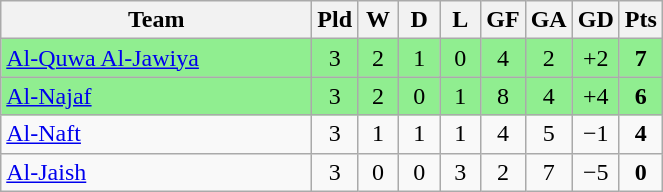<table class="wikitable" style="text-align: center;">
<tr>
<th width="200">Team</th>
<th width="20">Pld</th>
<th width="20">W</th>
<th width="20">D</th>
<th width="20">L</th>
<th width="20">GF</th>
<th width="20">GA</th>
<th width="20">GD</th>
<th width="20">Pts</th>
</tr>
<tr bgcolor=lightgreen>
<td style="text-align:left;"><a href='#'>Al-Quwa Al-Jawiya</a></td>
<td>3</td>
<td>2</td>
<td>1</td>
<td>0</td>
<td>4</td>
<td>2</td>
<td>+2</td>
<td><strong>7</strong></td>
</tr>
<tr bgcolor=lightgreen>
<td style="text-align:left;"><a href='#'>Al-Najaf</a></td>
<td>3</td>
<td>2</td>
<td>0</td>
<td>1</td>
<td>8</td>
<td>4</td>
<td>+4</td>
<td><strong>6</strong></td>
</tr>
<tr>
<td style="text-align:left;"><a href='#'>Al-Naft</a></td>
<td>3</td>
<td>1</td>
<td>1</td>
<td>1</td>
<td>4</td>
<td>5</td>
<td>−1</td>
<td><strong>4</strong></td>
</tr>
<tr>
<td style="text-align:left;"><a href='#'>Al-Jaish</a></td>
<td>3</td>
<td>0</td>
<td>0</td>
<td>3</td>
<td>2</td>
<td>7</td>
<td>−5</td>
<td><strong>0</strong></td>
</tr>
</table>
